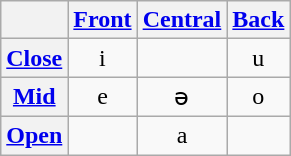<table class="wikitable" style="text-align:center">
<tr>
<th></th>
<th><a href='#'>Front</a></th>
<th><a href='#'>Central</a></th>
<th><a href='#'>Back</a></th>
</tr>
<tr align="center">
<th><a href='#'>Close</a></th>
<td>i</td>
<td></td>
<td>u</td>
</tr>
<tr align="center">
<th><a href='#'>Mid</a></th>
<td>e</td>
<td>ə</td>
<td>o</td>
</tr>
<tr align="center">
<th><a href='#'>Open</a></th>
<td></td>
<td>a</td>
<td></td>
</tr>
</table>
